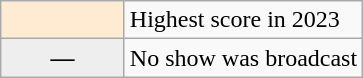<table class="wikitable">
<tr>
<th width="75px" style="background:#FFEBD2; text-align:center" scope="row"></th>
<td>Highest score in 2023</td>
</tr>
<tr>
<th width="75px" style="background:#eee; text-align:center" scope="row">—</th>
<td>No show was broadcast</td>
</tr>
</table>
